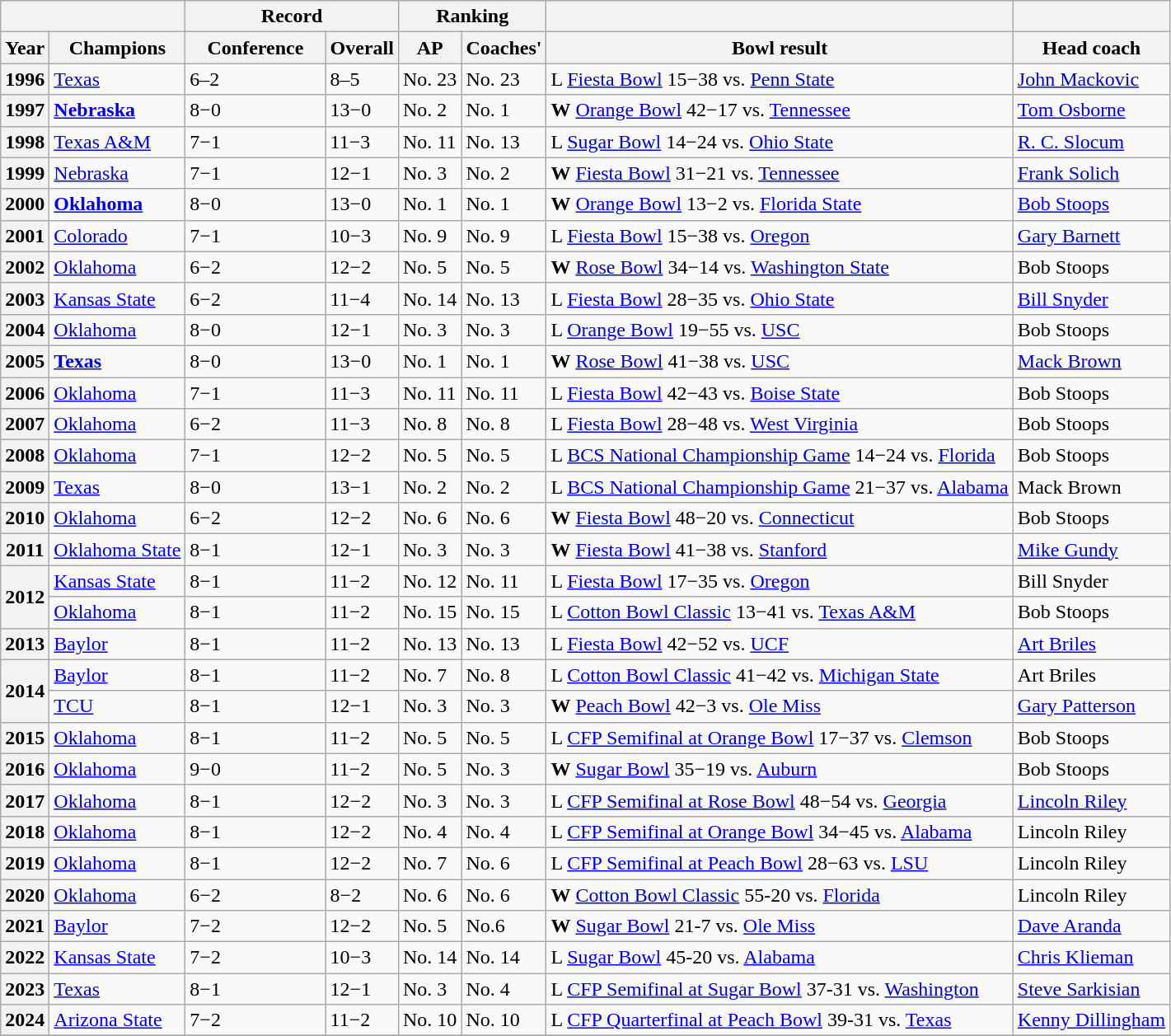<table class="wikitable">
<tr>
<th colspan=2></th>
<th colspan=2>Record</th>
<th colspan=2>Ranking</th>
<th></th>
<th></th>
</tr>
<tr>
<th>Year</th>
<th>Champions</th>
<th style="width:12%;">Conference </th>
<th>Overall</th>
<th>AP</th>
<th>Coaches'</th>
<th>Bowl result</th>
<th>Head coach</th>
</tr>
<tr>
<th>1996</th>
<td><a href='#'>Texas</a></td>
<td>6–2</td>
<td>8–5</td>
<td>No. 23</td>
<td>No. 23</td>
<td>L <a href='#'>Fiesta Bowl</a> 15−38 vs. <a href='#'>Penn State</a></td>
<td><a href='#'>John Mackovic</a></td>
</tr>
<tr>
<th>1997</th>
<td><strong><a href='#'>Nebraska</a></strong></td>
<td>8−0</td>
<td>13−0</td>
<td>No. 2</td>
<td>No. 1</td>
<td><strong>W</strong> <a href='#'>Orange Bowl</a> 42−17 vs. <a href='#'>Tennessee</a></td>
<td><a href='#'>Tom Osborne</a></td>
</tr>
<tr>
<th>1998</th>
<td><a href='#'>Texas A&M</a></td>
<td>7−1</td>
<td>11−3</td>
<td>No. 11</td>
<td>No. 13</td>
<td>L <a href='#'>Sugar Bowl</a> 14−24 vs. <a href='#'>Ohio State</a></td>
<td><a href='#'>R. C. Slocum</a></td>
</tr>
<tr>
<th>1999</th>
<td><a href='#'>Nebraska</a></td>
<td>7−1</td>
<td>12−1</td>
<td>No. 3</td>
<td>No. 2</td>
<td><strong>W</strong> <a href='#'>Fiesta Bowl</a> 31−21 vs. <a href='#'>Tennessee</a></td>
<td><a href='#'>Frank Solich</a></td>
</tr>
<tr>
<th>2000</th>
<td><strong><a href='#'>Oklahoma</a></strong></td>
<td>8−0</td>
<td>13−0</td>
<td>No. 1</td>
<td>No. 1</td>
<td><strong>W</strong> <a href='#'>Orange Bowl</a> 13−2 vs. <a href='#'>Florida State</a></td>
<td><a href='#'>Bob Stoops</a></td>
</tr>
<tr>
<th>2001</th>
<td><a href='#'>Colorado</a></td>
<td>7−1</td>
<td>10−3</td>
<td>No. 9</td>
<td>No. 9</td>
<td>L <a href='#'>Fiesta Bowl</a> 15−38 vs. <a href='#'>Oregon</a></td>
<td><a href='#'>Gary Barnett</a></td>
</tr>
<tr>
<th>2002</th>
<td><a href='#'>Oklahoma</a></td>
<td>6−2</td>
<td>12−2</td>
<td>No. 5</td>
<td>No. 5</td>
<td><strong>W</strong> <a href='#'>Rose Bowl</a> 34−14 vs. <a href='#'>Washington State</a></td>
<td>Bob Stoops</td>
</tr>
<tr>
<th>2003</th>
<td><a href='#'>Kansas State</a></td>
<td>6−2</td>
<td>11−4</td>
<td>No. 14</td>
<td>No. 13</td>
<td>L <a href='#'>Fiesta Bowl</a> 28−35 vs. <a href='#'>Ohio State</a></td>
<td><a href='#'>Bill Snyder</a></td>
</tr>
<tr>
<th>2004</th>
<td><a href='#'>Oklahoma</a></td>
<td>8−0</td>
<td>12−1</td>
<td>No. 3</td>
<td>No. 3</td>
<td>L <a href='#'>Orange Bowl</a> 19−55 vs. <a href='#'>USC</a></td>
<td>Bob Stoops</td>
</tr>
<tr>
<th>2005</th>
<td><strong><a href='#'>Texas</a></strong></td>
<td>8−0</td>
<td>13−0</td>
<td>No. 1</td>
<td>No. 1</td>
<td><strong>W</strong> <a href='#'>Rose Bowl</a> 41−38 vs. <a href='#'>USC</a></td>
<td><a href='#'>Mack Brown</a></td>
</tr>
<tr>
<th>2006</th>
<td><a href='#'>Oklahoma</a></td>
<td>7−1</td>
<td>11−3</td>
<td>No. 11</td>
<td>No. 11</td>
<td>L <a href='#'>Fiesta Bowl</a> 42−43 vs. <a href='#'>Boise State</a></td>
<td>Bob Stoops</td>
</tr>
<tr>
<th>2007</th>
<td><a href='#'>Oklahoma</a></td>
<td>6−2</td>
<td>11−3</td>
<td>No. 8</td>
<td>No. 8</td>
<td>L <a href='#'>Fiesta Bowl</a> 28−48 vs. <a href='#'>West Virginia</a></td>
<td>Bob Stoops</td>
</tr>
<tr>
<th>2008</th>
<td><a href='#'>Oklahoma</a></td>
<td>7−1</td>
<td>12−2</td>
<td>No. 5</td>
<td>No. 5</td>
<td>L <a href='#'>BCS National Championship Game</a> 14−24 vs. <a href='#'>Florida</a></td>
<td>Bob Stoops</td>
</tr>
<tr>
<th>2009</th>
<td><a href='#'>Texas</a></td>
<td>8−0</td>
<td>13−1</td>
<td>No. 2</td>
<td>No. 2</td>
<td>L <a href='#'>BCS National Championship Game</a> 21−37 vs. <a href='#'>Alabama</a></td>
<td>Mack Brown</td>
</tr>
<tr>
<th>2010</th>
<td><a href='#'>Oklahoma</a></td>
<td>6−2</td>
<td>12−2</td>
<td>No. 6</td>
<td>No. 6</td>
<td><strong>W</strong> <a href='#'>Fiesta Bowl</a> 48−20 vs. <a href='#'>Connecticut</a></td>
<td>Bob Stoops</td>
</tr>
<tr>
<th>2011</th>
<td><a href='#'>Oklahoma State</a></td>
<td>8−1</td>
<td>12−1</td>
<td>No. 3</td>
<td>No. 3</td>
<td><strong>W</strong> <a href='#'>Fiesta Bowl</a> 41−38 vs. <a href='#'>Stanford</a></td>
<td><a href='#'>Mike Gundy</a></td>
</tr>
<tr>
<th rowspan=2>2012</th>
<td><a href='#'>Kansas State</a></td>
<td>8−1</td>
<td>11−2</td>
<td>No. 12</td>
<td>No. 11</td>
<td>L <a href='#'>Fiesta Bowl</a> 17−35 vs. <a href='#'>Oregon</a></td>
<td>Bill Snyder</td>
</tr>
<tr>
<td><a href='#'>Oklahoma</a></td>
<td>8−1</td>
<td>11−2</td>
<td>No. 15</td>
<td>No. 15</td>
<td>L <a href='#'>Cotton Bowl Classic</a> 13−41 vs. <a href='#'>Texas A&M</a></td>
<td>Bob Stoops</td>
</tr>
<tr align="left">
<th>2013</th>
<td><a href='#'>Baylor</a></td>
<td>8−1</td>
<td>11−2</td>
<td>No. 13</td>
<td>No. 13</td>
<td>L <a href='#'>Fiesta Bowl</a> 42−52 vs. <a href='#'>UCF</a></td>
<td><a href='#'>Art Briles</a></td>
</tr>
<tr>
<th rowspan=2>2014</th>
<td><a href='#'>Baylor</a></td>
<td>8−1</td>
<td>11−2</td>
<td>No. 7</td>
<td>No. 8</td>
<td>L <a href='#'>Cotton Bowl Classic</a> 41−42 vs. <a href='#'>Michigan State</a></td>
<td>Art Briles</td>
</tr>
<tr align="left">
<td><a href='#'>TCU</a></td>
<td>8−1</td>
<td>12−1</td>
<td>No. 3</td>
<td>No. 3</td>
<td><strong>W</strong> <a href='#'>Peach Bowl</a> 42−3 vs. <a href='#'>Ole Miss</a></td>
<td><a href='#'>Gary Patterson</a></td>
</tr>
<tr>
<th>2015</th>
<td><a href='#'>Oklahoma</a></td>
<td>8−1</td>
<td>11−2</td>
<td>No. 5</td>
<td>No. 5</td>
<td>L <a href='#'>CFP Semifinal at Orange Bowl</a> 17−37 vs. <a href='#'>Clemson</a></td>
<td>Bob Stoops</td>
</tr>
<tr>
<th>2016</th>
<td><a href='#'>Oklahoma</a></td>
<td>9−0</td>
<td>11−2</td>
<td>No. 5</td>
<td>No. 3</td>
<td><strong>W</strong> <a href='#'>Sugar Bowl</a> 35−19 vs. <a href='#'>Auburn</a></td>
<td>Bob Stoops</td>
</tr>
<tr>
<th>2017</th>
<td><a href='#'>Oklahoma</a></td>
<td>8−1</td>
<td>12−2</td>
<td>No. 3</td>
<td>No. 3</td>
<td>L <a href='#'>CFP Semifinal at Rose Bowl</a> 48−54 vs. <a href='#'>Georgia</a></td>
<td><a href='#'>Lincoln Riley</a></td>
</tr>
<tr>
<th>2018</th>
<td><a href='#'>Oklahoma</a></td>
<td>8−1</td>
<td>12−2</td>
<td>No. 4</td>
<td>No. 4</td>
<td>L <a href='#'>CFP Semifinal at Orange Bowl</a> 34−45 vs. <a href='#'>Alabama</a></td>
<td>Lincoln Riley</td>
</tr>
<tr>
<th>2019</th>
<td><a href='#'>Oklahoma</a></td>
<td>8−1</td>
<td>12−2</td>
<td>No. 7</td>
<td>No. 6</td>
<td>L <a href='#'>CFP Semifinal at Peach Bowl</a> 28−63 vs. <a href='#'>LSU</a></td>
<td>Lincoln Riley</td>
</tr>
<tr>
<th>2020</th>
<td><a href='#'>Oklahoma</a></td>
<td>6−2</td>
<td>8−2</td>
<td>No. 6</td>
<td>No. 6</td>
<td><strong>W</strong> <a href='#'>Cotton Bowl Classic</a> 55-20 vs. <a href='#'>Florida</a></td>
<td>Lincoln Riley</td>
</tr>
<tr>
<th>2021</th>
<td><a href='#'>Baylor</a></td>
<td>7−2</td>
<td>12−2</td>
<td>No. 5</td>
<td>No.6</td>
<td><strong>W</strong> <a href='#'>Sugar Bowl</a> 21-7 vs. <a href='#'>Ole Miss</a></td>
<td><a href='#'>Dave Aranda</a></td>
</tr>
<tr>
<th>2022</th>
<td><a href='#'>Kansas State</a></td>
<td>7−2</td>
<td>10−3</td>
<td>No. 14</td>
<td>No. 14</td>
<td>L <a href='#'>Sugar Bowl</a>  45-20 vs. <a href='#'>Alabama</a></td>
<td><a href='#'>Chris Klieman</a></td>
</tr>
<tr>
<th>2023</th>
<td><a href='#'>Texas</a></td>
<td>8−1</td>
<td>12−1</td>
<td>No. 3</td>
<td>No. 4</td>
<td>L <a href='#'>CFP Semifinal at Sugar Bowl</a> 37-31 vs. <a href='#'>Washington</a></td>
<td><a href='#'>Steve Sarkisian</a></td>
</tr>
<tr>
<th>2024</th>
<td><a href='#'>Arizona State</a></td>
<td>7−2</td>
<td>11−2</td>
<td>No. 10</td>
<td>No. 10</td>
<td>L <a href='#'>CFP Quarterfinal at Peach Bowl</a> 39-31 vs. <a href='#'>Texas</a></td>
<td><a href='#'>Kenny Dillingham</a></td>
</tr>
<tr>
</tr>
</table>
